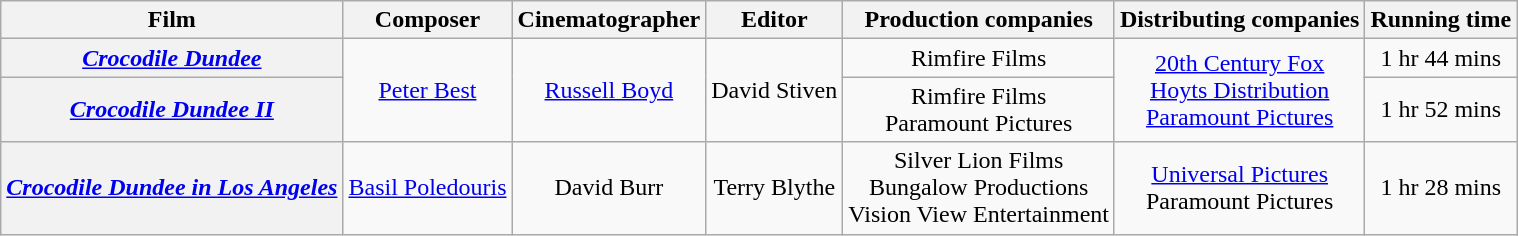<table class="wikitable sortable" style="text-align:center;">
<tr>
<th>Film</th>
<th>Composer</th>
<th>Cinematographer</th>
<th>Editor</th>
<th>Production companies</th>
<th>Distributing companies</th>
<th>Running time</th>
</tr>
<tr>
<th scope="row"><em><a href='#'>Crocodile Dundee</a></em></th>
<td rowspan="2"><a href='#'>Peter Best</a></td>
<td rowspan="2"><a href='#'>Russell Boyd</a></td>
<td rowspan="2">David Stiven</td>
<td>Rimfire Films</td>
<td rowspan="2"><a href='#'>20th Century Fox</a><br><a href='#'>Hoyts Distribution</a><br><a href='#'>Paramount Pictures</a></td>
<td>1 hr 44 mins</td>
</tr>
<tr>
<th scope="row"><em><a href='#'>Crocodile Dundee II</a></em></th>
<td>Rimfire Films<br>Paramount Pictures</td>
<td>1 hr 52 mins</td>
</tr>
<tr>
<th scope="row"><em><a href='#'>Crocodile Dundee in Los Angeles</a></em></th>
<td><a href='#'>Basil Poledouris</a></td>
<td>David Burr</td>
<td>Terry Blythe</td>
<td>Silver Lion Films<br>Bungalow Productions<br>Vision View Entertainment</td>
<td><a href='#'>Universal Pictures</a><br>Paramount Pictures</td>
<td>1 hr 28 mins</td>
</tr>
</table>
